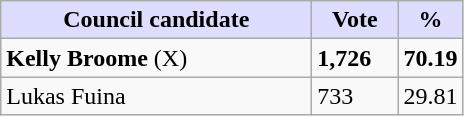<table class="wikitable">
<tr>
<th style="background:#ddf; width:200px;">Council candidate</th>
<th style="background:#ddf; width:50px;">Vote</th>
<th style="background:#ddf; width:30px;">%</th>
</tr>
<tr>
<td><strong>Kelly Broome</strong> (X)</td>
<td><strong>1,726</strong></td>
<td><strong>70.19</strong></td>
</tr>
<tr>
<td>Lukas Fuina</td>
<td>733</td>
<td>29.81</td>
</tr>
</table>
